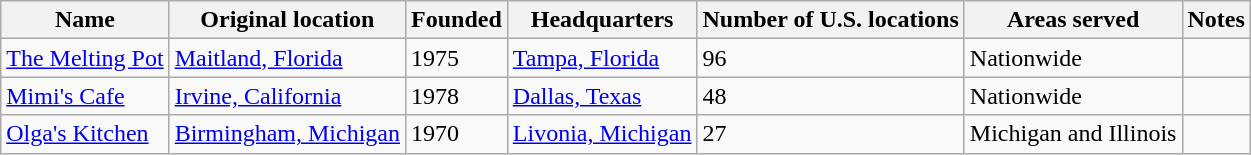<table class="wikitable sortable">
<tr>
<th>Name</th>
<th>Original location</th>
<th>Founded</th>
<th>Headquarters</th>
<th data-sort-type="number">Number of U.S. locations</th>
<th>Areas served</th>
<th>Notes</th>
</tr>
<tr>
<td><a href='#'>The Melting Pot</a></td>
<td><a href='#'>Maitland, Florida</a></td>
<td>1975</td>
<td><a href='#'>Tampa, Florida</a></td>
<td>96</td>
<td>Nationwide</td>
<td></td>
</tr>
<tr>
<td><a href='#'>Mimi's Cafe</a></td>
<td><a href='#'>Irvine, California</a></td>
<td>1978</td>
<td><a href='#'>Dallas, Texas</a></td>
<td>48</td>
<td>Nationwide</td>
<td></td>
</tr>
<tr>
<td><a href='#'>Olga's Kitchen</a></td>
<td><a href='#'>Birmingham, Michigan</a></td>
<td>1970</td>
<td><a href='#'>Livonia, Michigan</a></td>
<td>27</td>
<td>Michigan and Illinois</td>
<td></td>
</tr>
</table>
